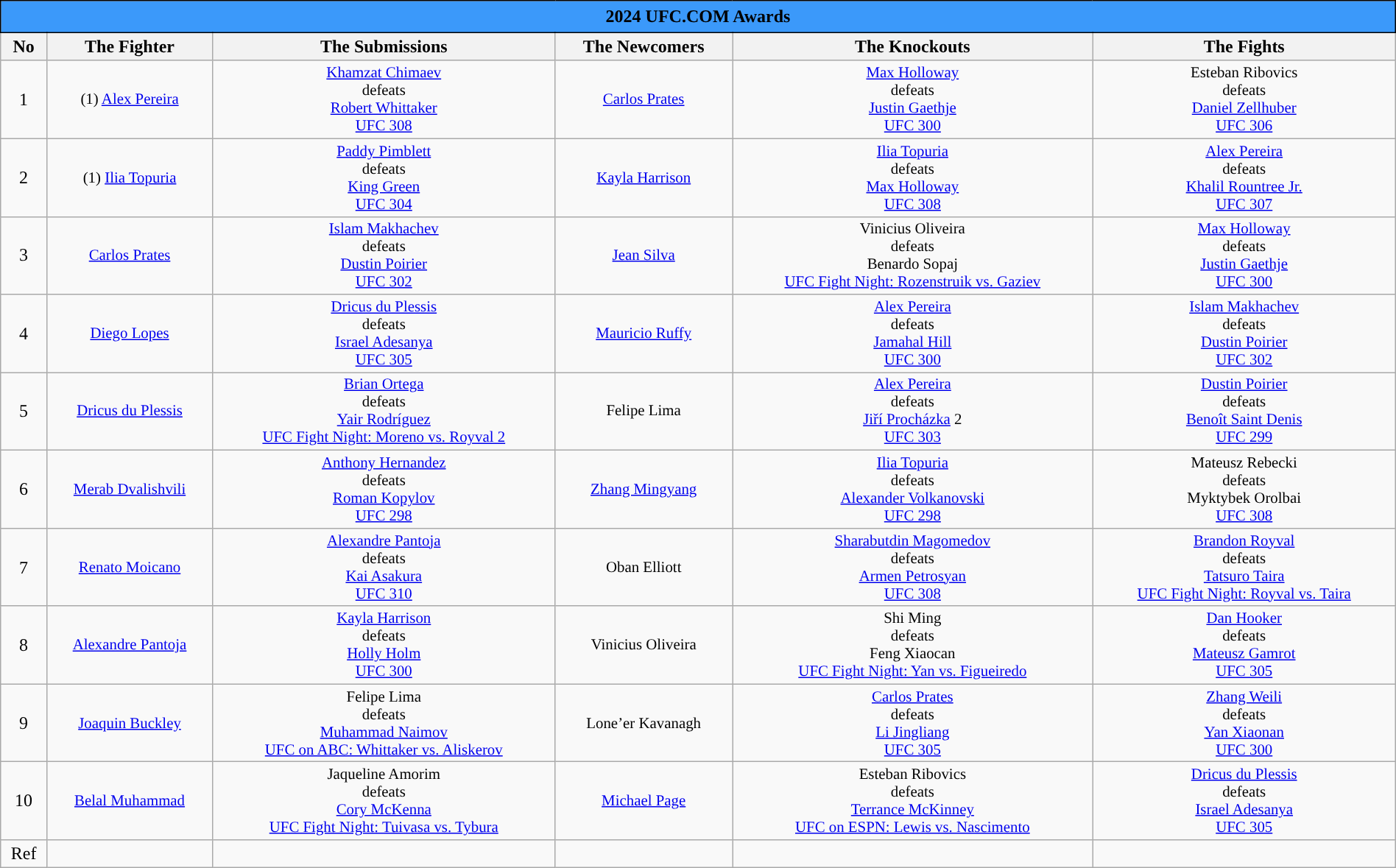<table class="wikitable" width="100%" style="text-align:Center">
<tr>
<th colspan="6" style="border: 1px solid black; padding: 5px; background: #3B99FA;">2024 UFC.COM Awards</th>
</tr>
<tr>
<th>No</th>
<th>The Fighter</th>
<th>The Submissions</th>
<th>The Newcomers</th>
<th>The Knockouts</th>
<th>The Fights</th>
</tr>
<tr>
<td>1</td>
<td style="font-size:87%">(1) <a href='#'>Alex Pereira</a></td>
<td style="font-size:87%"><a href='#'>Khamzat Chimaev</a> <br> defeats <br> <a href='#'>Robert Whittaker</a> <br> <a href='#'>UFC 308</a></td>
<td style="font-size:87%"><a href='#'>Carlos Prates</a></td>
<td style="font-size:87%"><a href='#'>Max Holloway</a> <br> defeats <br> <a href='#'>Justin Gaethje</a> <br> <a href='#'>UFC 300</a></td>
<td style="font-size:87%">Esteban Ribovics <br> defeats <br> <a href='#'>Daniel Zellhuber</a> <br> <a href='#'>UFC 306</a></td>
</tr>
<tr>
<td>2</td>
<td style="font-size:87%">(1) <a href='#'>Ilia Topuria</a></td>
<td style="font-size:87%"><a href='#'>Paddy Pimblett</a> <br> defeats <br> <a href='#'>King Green</a> <br> <a href='#'>UFC 304</a></td>
<td style="font-size:87%"><a href='#'>Kayla Harrison</a></td>
<td style="font-size:87%"><a href='#'>Ilia Topuria</a> <br> defeats <br> <a href='#'>Max Holloway</a> <br> <a href='#'>UFC 308</a></td>
<td style="font-size:87%"><a href='#'>Alex Pereira</a> <br> defeats <br> <a href='#'>Khalil Rountree Jr.</a> <br> <a href='#'>UFC 307</a></td>
</tr>
<tr>
<td>3</td>
<td style="font-size:87%"><a href='#'>Carlos Prates</a></td>
<td style="font-size:87%"><a href='#'>Islam Makhachev</a> <br> defeats <br> <a href='#'>Dustin Poirier</a> <br> <a href='#'>UFC 302</a></td>
<td style="font-size:87%"><a href='#'>Jean Silva</a></td>
<td style="font-size:87%">Vinicius Oliveira <br> defeats <br> Benardo Sopaj <br> <a href='#'>UFC Fight Night: Rozenstruik vs. Gaziev</a></td>
<td style="font-size:87%"><a href='#'>Max Holloway</a> <br> defeats <br> <a href='#'>Justin Gaethje</a> <br> <a href='#'>UFC 300</a></td>
</tr>
<tr>
<td>4</td>
<td style="font-size:87%"><a href='#'>Diego Lopes</a></td>
<td style="font-size:87%"><a href='#'>Dricus du Plessis</a> <br> defeats <br> <a href='#'>Israel Adesanya</a> <br> <a href='#'>UFC 305</a></td>
<td style="font-size:87%"><a href='#'>Mauricio Ruffy</a></td>
<td style="font-size:87%"><a href='#'>Alex Pereira</a> <br> defeats <br> <a href='#'>Jamahal Hill</a> <br> <a href='#'>UFC 300</a></td>
<td style="font-size:87%"><a href='#'>Islam Makhachev</a> <br> defeats <br> <a href='#'>Dustin Poirier</a> <br> <a href='#'>UFC 302</a></td>
</tr>
<tr>
<td>5</td>
<td style="font-size:87%"><a href='#'>Dricus du Plessis</a></td>
<td style="font-size:87%"><a href='#'>Brian Ortega</a> <br> defeats <br> <a href='#'>Yair Rodríguez</a> <br> <a href='#'>UFC Fight Night: Moreno vs. Royval 2</a></td>
<td style="font-size:87%">Felipe Lima</td>
<td style="font-size:87%"><a href='#'>Alex Pereira</a> <br> defeats <br> <a href='#'>Jiří Procházka</a> 2<br> <a href='#'>UFC 303</a></td>
<td style="font-size:87%"><a href='#'>Dustin Poirier</a> <br> defeats <br> <a href='#'>Benoît Saint Denis</a>  <br> <a href='#'>UFC 299</a></td>
</tr>
<tr>
<td>6</td>
<td style="font-size:87%"><a href='#'>Merab Dvalishvili</a></td>
<td style="font-size:87%"><a href='#'>Anthony Hernandez</a> <br> defeats <br> <a href='#'>Roman Kopylov</a> <br> <a href='#'>UFC 298</a></td>
<td style="font-size:87%"><a href='#'>Zhang Mingyang</a></td>
<td style="font-size:87%"><a href='#'>Ilia Topuria</a> <br> defeats <br> <a href='#'>Alexander Volkanovski</a> <br> <a href='#'>UFC 298</a></td>
<td style="font-size:87%">Mateusz Rebecki <br> defeats <br> Myktybek Orolbai <br> <a href='#'>UFC 308</a></td>
</tr>
<tr>
<td>7</td>
<td style="font-size:87%"><a href='#'>Renato Moicano</a></td>
<td style="font-size:87%"><a href='#'>Alexandre Pantoja</a> <br> defeats <br> <a href='#'>Kai Asakura</a> <br> <a href='#'>UFC 310</a></td>
<td style="font-size:87%">Oban Elliott</td>
<td style="font-size:87%"><a href='#'>Sharabutdin Magomedov</a> <br> defeats <br> <a href='#'>Armen Petrosyan</a> <br> <a href='#'>UFC 308</a></td>
<td style="font-size:87%"><a href='#'>Brandon Royval</a> <br> defeats <br> <a href='#'>Tatsuro Taira</a> <br> <a href='#'>UFC Fight Night: Royval vs. Taira</a></td>
</tr>
<tr>
<td>8</td>
<td style="font-size:87%"><a href='#'>Alexandre Pantoja</a></td>
<td style="font-size:87%"><a href='#'>Kayla Harrison</a> <br> defeats <br> <a href='#'>Holly Holm</a> <br> <a href='#'>UFC 300</a></td>
<td style="font-size:87%">Vinicius Oliveira</td>
<td style="font-size:87%">Shi Ming <br> defeats <br> Feng Xiaocan <br> <a href='#'>UFC Fight Night: Yan vs. Figueiredo</a></td>
<td style="font-size:87%"><a href='#'>Dan Hooker</a> <br> defeats <br> <a href='#'>Mateusz Gamrot</a> <br> <a href='#'>UFC 305</a></td>
</tr>
<tr>
<td>9</td>
<td style="font-size:87%"><a href='#'>Joaquin Buckley</a></td>
<td style="font-size:87%">Felipe Lima <br> defeats <br> <a href='#'>Muhammad Naimov</a> <br> <a href='#'>UFC on ABC: Whittaker vs. Aliskerov</a></td>
<td style="font-size:87%">Lone’er Kavanagh</td>
<td style="font-size:87%"><a href='#'>Carlos Prates</a> <br> defeats <br> <a href='#'>Li Jingliang</a> <br> <a href='#'>UFC 305</a></td>
<td style="font-size:87%"><a href='#'>Zhang Weili</a> <br> defeats <br> <a href='#'>Yan Xiaonan</a> <br> <a href='#'>UFC 300</a></td>
</tr>
<tr>
<td>10</td>
<td style="font-size:87%"><a href='#'>Belal Muhammad</a></td>
<td style="font-size:87%">Jaqueline Amorim <br> defeats <br> <a href='#'>Cory McKenna</a> <br> <a href='#'>UFC Fight Night: Tuivasa vs. Tybura</a></td>
<td style="font-size:87%"><a href='#'>Michael Page</a></td>
<td style="font-size:87%">Esteban Ribovics <br> defeats <br> <a href='#'>Terrance McKinney</a> <br> <a href='#'>UFC on ESPN: Lewis vs. Nascimento</a></td>
<td style="font-size:87%"><a href='#'>Dricus du Plessis</a> <br> defeats <br> <a href='#'>Israel Adesanya</a> <br> <a href='#'>UFC 305</a></td>
</tr>
<tr>
<td>Ref</td>
<td></td>
<td></td>
<td></td>
<td></td>
<td></td>
</tr>
</table>
